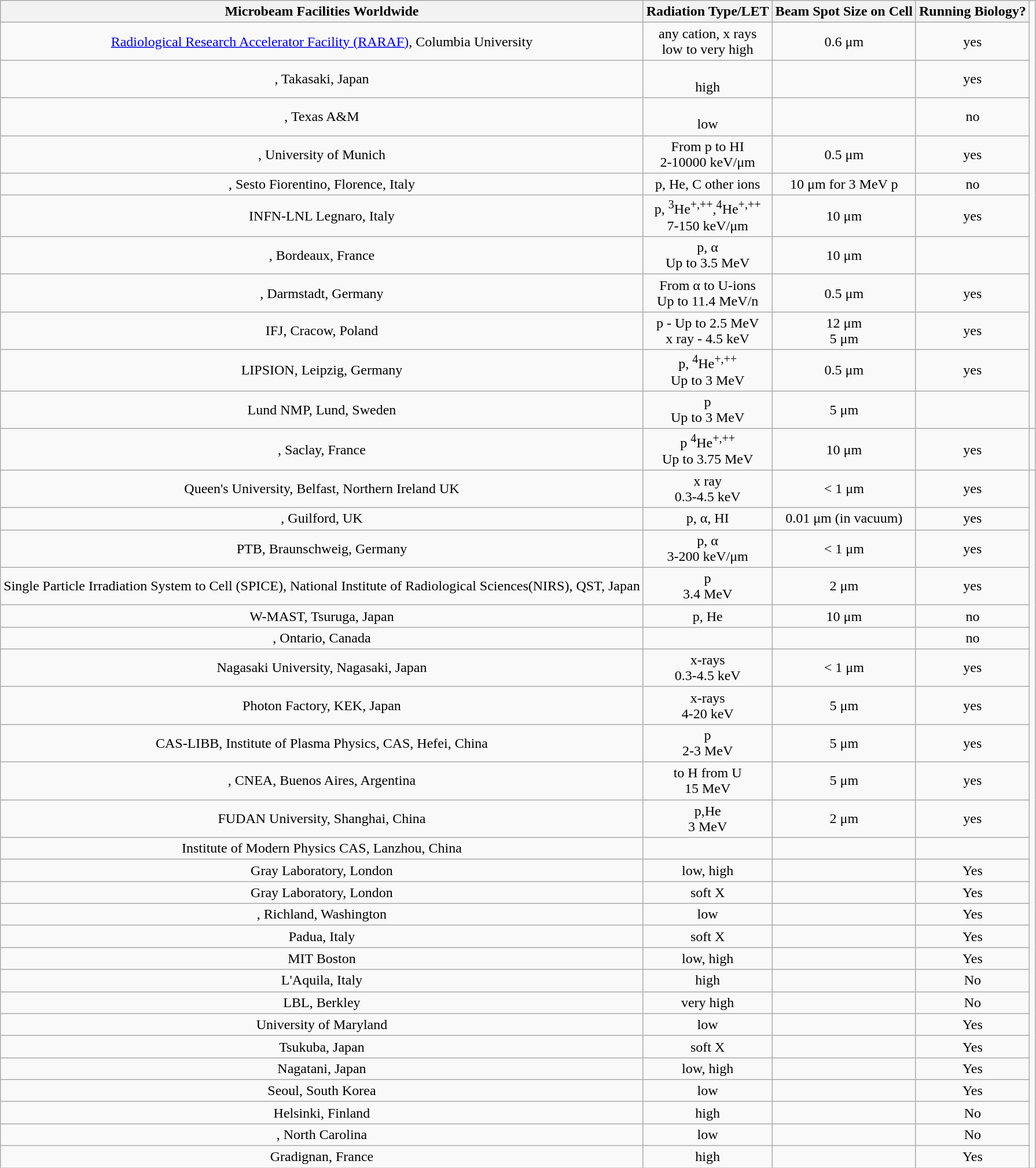<table class="wikitable sortable" border="1" style="text-align:center">
<tr>
<th>Microbeam Facilities Worldwide</th>
<th>Radiation Type/LET</th>
<th>Beam Spot Size on Cell</th>
<th>Running Biology?</th>
</tr>
<tr>
<td><a href='#'>Radiological Research Accelerator Facility (RARAF)</a>, Columbia University</td>
<td>any cation, x rays<br>low to very high</td>
<td>0.6 μm</td>
<td>yes</td>
</tr>
<tr>
<td>, Takasaki, Japan</td>
<td><br>high</td>
<td></td>
<td>yes</td>
</tr>
<tr>
<td>, Texas A&M</td>
<td><br>low</td>
<td></td>
<td>no</td>
</tr>
<tr>
<td>, University of Munich</td>
<td>From p to HI<br>2-10000 keV/μm</td>
<td>0.5 μm</td>
<td>yes</td>
</tr>
<tr>
<td>, Sesto Fiorentino, Florence, Italy</td>
<td>p, He, C other ions</td>
<td>10 μm for 3 MeV p</td>
<td>no</td>
</tr>
<tr>
<td>INFN-LNL Legnaro, Italy</td>
<td>p, <sup>3</sup>He<sup>+,++</sup>,<sup>4</sup>He<sup>+,++</sup><br>7-150 keV/μm</td>
<td>10 μm</td>
<td>yes</td>
</tr>
<tr>
<td>, Bordeaux, France</td>
<td>p, α<br>Up to 3.5 MeV</td>
<td>10 μm</td>
<td></td>
</tr>
<tr>
<td>, Darmstadt, Germany</td>
<td>From α to U-ions<br>Up to 11.4 MeV/n</td>
<td>0.5 μm</td>
<td>yes</td>
</tr>
<tr>
<td>IFJ, Cracow, Poland</td>
<td>p - Up to 2.5 MeV<br>x ray - 4.5 keV</td>
<td>12 μm<br>5 μm</td>
<td>yes</td>
</tr>
<tr>
<td>LIPSION, Leipzig, Germany</td>
<td>p, <sup>4</sup>He<sup>+,++</sup><br>Up to 3 MeV</td>
<td>0.5 μm</td>
<td>yes</td>
</tr>
<tr>
<td>Lund NMP, Lund, Sweden</td>
<td>p<br>Up to 3 MeV</td>
<td>5 μm</td>
<td></td>
</tr>
<tr>
<td>, Saclay, France</td>
<td>p <sup>4</sup>He<sup>+,++</sup><br>Up to 3.75 MeV</td>
<td>10 μm</td>
<td>yes</td>
<td></td>
</tr>
<tr>
<td>Queen's University, Belfast, Northern Ireland UK</td>
<td>x ray<br>0.3-4.5 keV</td>
<td>< 1 μm</td>
<td>yes</td>
</tr>
<tr>
<td>, Guilford, UK</td>
<td>p, α, HI</td>
<td>0.01 μm (in vacuum)</td>
<td>yes</td>
</tr>
<tr>
<td>PTB, Braunschweig, Germany</td>
<td>p, α<br>3-200 keV/μm</td>
<td>< 1 μm</td>
<td>yes</td>
</tr>
<tr>
<td>Single Particle Irradiation System to Cell (SPICE), National Institute of Radiological Sciences(NIRS), QST, Japan</td>
<td>p<br>3.4 MeV</td>
<td>2 μm</td>
<td>yes</td>
</tr>
<tr>
<td>W-MAST, Tsuruga, Japan</td>
<td>p, He</td>
<td>10 μm</td>
<td>no</td>
</tr>
<tr>
<td>, Ontario, Canada</td>
<td></td>
<td></td>
<td>no</td>
</tr>
<tr>
<td>Nagasaki University, Nagasaki, Japan</td>
<td>x-rays<br>0.3-4.5 keV</td>
<td>< 1 μm</td>
<td>yes</td>
</tr>
<tr>
<td>Photon Factory, KEK, Japan</td>
<td>x-rays<br>4-20 keV</td>
<td>5 μm</td>
<td>yes</td>
</tr>
<tr>
<td>CAS-LIBB, Institute of Plasma Physics, CAS, Hefei, China</td>
<td>p<br>2-3 MeV</td>
<td>5 μm</td>
<td>yes</td>
</tr>
<tr>
<td>, CNEA, Buenos Aires, Argentina</td>
<td>to H from U <br>15 MeV</td>
<td>5 μm</td>
<td>yes</td>
</tr>
<tr>
<td>FUDAN University, Shanghai, China</td>
<td>p,He<br>3 MeV</td>
<td>2 μm</td>
<td>yes</td>
</tr>
<tr>
<td>Institute of Modern Physics CAS, Lanzhou, China</td>
<td></td>
<td></td>
<td></td>
</tr>
<tr>
<td>Gray Laboratory, London</td>
<td>low, high</td>
<td></td>
<td>Yes</td>
</tr>
<tr>
<td>Gray Laboratory, London</td>
<td>soft X</td>
<td></td>
<td>Yes</td>
</tr>
<tr>
<td>, Richland, Washington</td>
<td>low</td>
<td></td>
<td>Yes</td>
</tr>
<tr>
<td>Padua, Italy</td>
<td>soft X</td>
<td></td>
<td>Yes</td>
</tr>
<tr>
<td>MIT Boston</td>
<td>low, high</td>
<td></td>
<td>Yes</td>
</tr>
<tr>
<td>L'Aquila, Italy</td>
<td>high</td>
<td></td>
<td>No</td>
</tr>
<tr>
<td>LBL, Berkley</td>
<td>very high</td>
<td></td>
<td>No</td>
</tr>
<tr>
<td>University of Maryland</td>
<td>low</td>
<td></td>
<td>Yes</td>
</tr>
<tr>
<td>Tsukuba, Japan</td>
<td>soft X</td>
<td></td>
<td>Yes</td>
</tr>
<tr>
<td>Nagatani, Japan</td>
<td>low, high</td>
<td></td>
<td>Yes</td>
</tr>
<tr>
<td>Seoul, South Korea</td>
<td>low</td>
<td></td>
<td>Yes</td>
</tr>
<tr>
<td>Helsinki, Finland</td>
<td>high</td>
<td></td>
<td>No</td>
</tr>
<tr>
<td>, North Carolina</td>
<td>low</td>
<td></td>
<td>No</td>
</tr>
<tr>
<td>Gradignan, France</td>
<td>high</td>
<td></td>
<td>Yes</td>
</tr>
</table>
